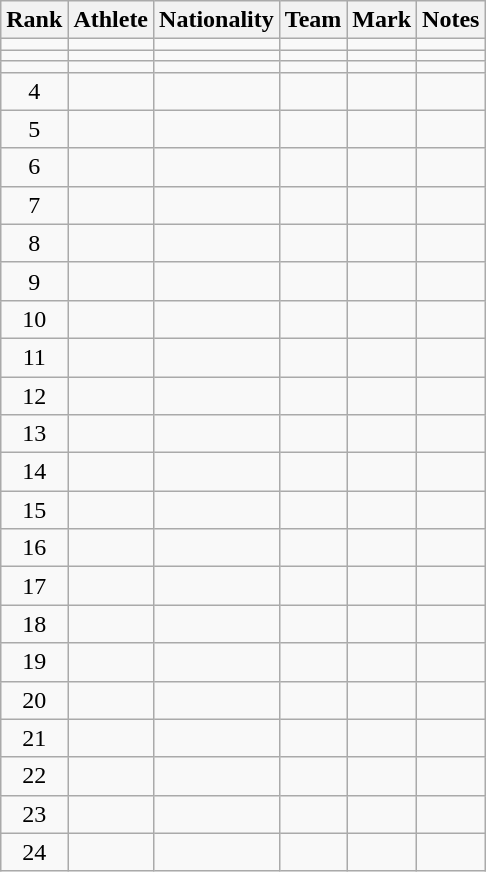<table class="wikitable sortable plainrowheaders" style="text-align:center">
<tr>
<th scope="col">Rank</th>
<th scope="col">Athlete</th>
<th scope="col">Nationality</th>
<th scope="col">Team</th>
<th scope="col">Mark</th>
<th scope="col">Notes</th>
</tr>
<tr>
<td></td>
<td align=left></td>
<td align=left></td>
<td></td>
<td></td>
<td></td>
</tr>
<tr>
<td></td>
<td align=left></td>
<td align=left></td>
<td></td>
<td></td>
<td></td>
</tr>
<tr>
<td></td>
<td align=left></td>
<td align=left></td>
<td></td>
<td></td>
<td></td>
</tr>
<tr>
<td>4</td>
<td align=left></td>
<td align=left></td>
<td></td>
<td></td>
<td></td>
</tr>
<tr>
<td>5</td>
<td align=left></td>
<td align=left></td>
<td></td>
<td></td>
<td></td>
</tr>
<tr>
<td>6</td>
<td align=left></td>
<td align=left></td>
<td></td>
<td></td>
<td></td>
</tr>
<tr>
<td>7</td>
<td align=left></td>
<td align=left></td>
<td></td>
<td></td>
<td></td>
</tr>
<tr>
<td>8</td>
<td align=left></td>
<td align=left></td>
<td></td>
<td></td>
<td></td>
</tr>
<tr>
<td>9</td>
<td align=left></td>
<td align=left></td>
<td></td>
<td></td>
<td></td>
</tr>
<tr>
<td>10</td>
<td align=left></td>
<td align=left></td>
<td></td>
<td></td>
<td></td>
</tr>
<tr>
<td>11</td>
<td align=left></td>
<td align=left></td>
<td></td>
<td></td>
<td></td>
</tr>
<tr>
<td>12</td>
<td align=left></td>
<td align=left></td>
<td></td>
<td></td>
<td></td>
</tr>
<tr>
<td>13</td>
<td align=left></td>
<td align=left></td>
<td></td>
<td></td>
<td></td>
</tr>
<tr>
<td>14</td>
<td align=left></td>
<td align=left></td>
<td></td>
<td></td>
<td></td>
</tr>
<tr>
<td>15</td>
<td align=left></td>
<td align=left></td>
<td></td>
<td></td>
<td></td>
</tr>
<tr>
<td>16</td>
<td align=left></td>
<td align=left></td>
<td></td>
<td></td>
<td></td>
</tr>
<tr>
<td>17</td>
<td align=left></td>
<td align=left></td>
<td></td>
<td></td>
<td></td>
</tr>
<tr>
<td>18</td>
<td align=left></td>
<td align=left></td>
<td></td>
<td></td>
<td></td>
</tr>
<tr>
<td>19</td>
<td align=left></td>
<td align=left></td>
<td></td>
<td></td>
<td></td>
</tr>
<tr>
<td>20</td>
<td align=left></td>
<td align=left></td>
<td></td>
<td></td>
<td></td>
</tr>
<tr>
<td>21</td>
<td align=left></td>
<td align=left></td>
<td></td>
<td></td>
<td></td>
</tr>
<tr>
<td>22</td>
<td align=left></td>
<td align=left></td>
<td></td>
<td></td>
<td></td>
</tr>
<tr>
<td>23</td>
<td align=left></td>
<td align=left></td>
<td></td>
<td></td>
<td></td>
</tr>
<tr>
<td>24</td>
<td align=left></td>
<td align=left></td>
<td></td>
<td></td>
<td></td>
</tr>
</table>
